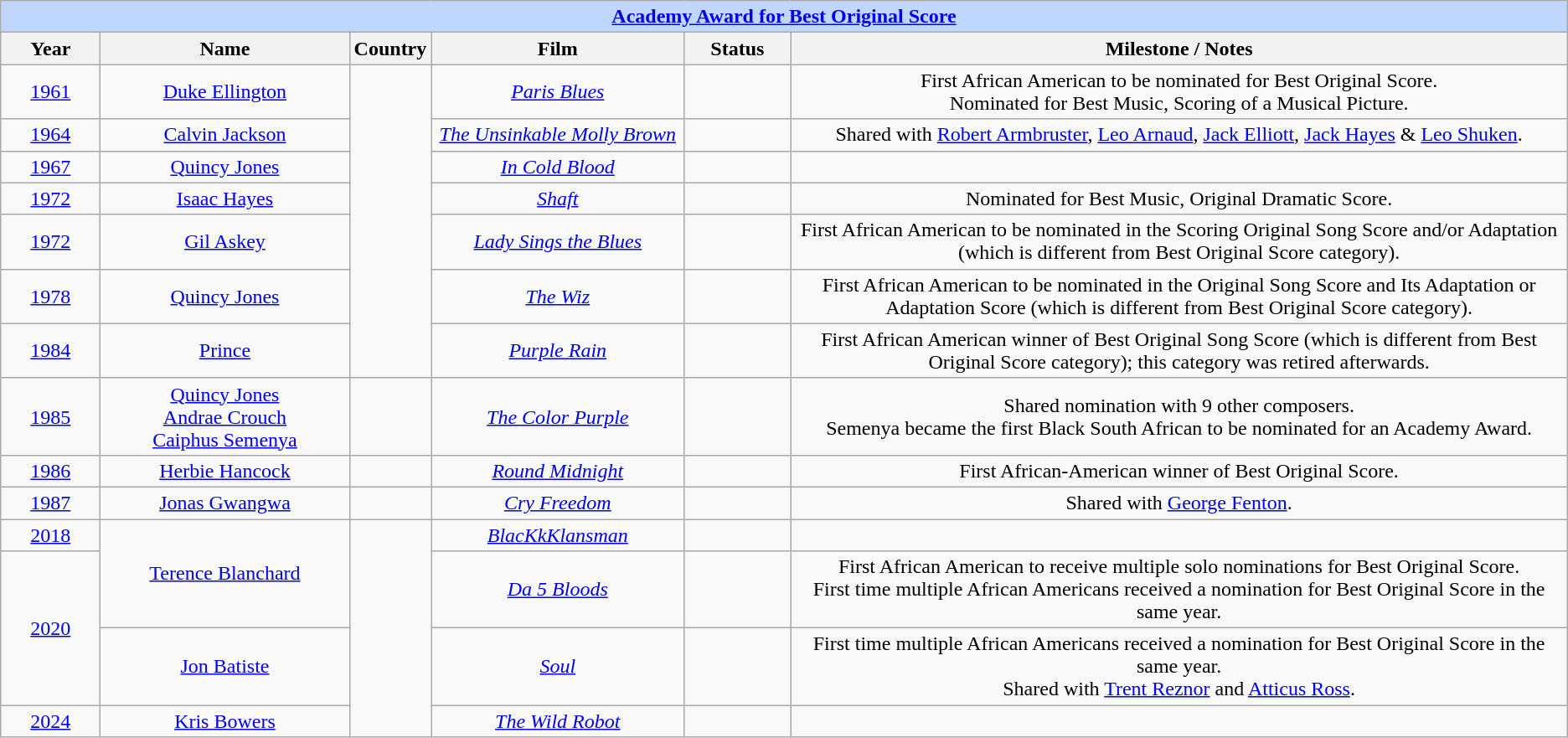<table class="wikitable" style="text-align: center">
<tr style="background:#bfd7ff;">
<td colspan="7" style="text-align:center;"><strong><a href='#'>Academy Award for Best Original Score</a></strong></td>
</tr>
<tr style="background:#ebf5ff;">
<th style="width:075px;">Year</th>
<th style="width:200px;">Name</th>
<th style="width:50px;">Country</th>
<th style="width:200px;">Film</th>
<th style="width:080px;">Status</th>
<th style="width:650px;">Milestone / Notes</th>
</tr>
<tr>
<td><a href='#'>1961</a></td>
<td><a href='#'>Duke Ellington</a></td>
<td rowspan=7><div></div></td>
<td><em><a href='#'>Paris Blues</a></em></td>
<td></td>
<td>First African American to be nominated for Best Original Score.<br>Nominated for Best Music, Scoring of a Musical Picture.</td>
</tr>
<tr>
<td><a href='#'>1964</a></td>
<td><a href='#'>Calvin Jackson</a></td>
<td><em><a href='#'>The Unsinkable Molly Brown</a></em></td>
<td></td>
<td>Shared with <a href='#'>Robert Armbruster</a>, <a href='#'>Leo Arnaud</a>, <a href='#'>Jack Elliott</a>, <a href='#'>Jack Hayes</a> & <a href='#'>Leo Shuken</a>.</td>
</tr>
<tr>
<td><a href='#'>1967</a></td>
<td><a href='#'>Quincy Jones</a></td>
<td><em><a href='#'>In Cold Blood</a></em></td>
<td></td>
<td></td>
</tr>
<tr>
<td><a href='#'>1972</a></td>
<td><a href='#'>Isaac Hayes</a></td>
<td><em><a href='#'>Shaft</a></em></td>
<td></td>
<td>Nominated for Best Music, Original Dramatic Score.</td>
</tr>
<tr>
<td><a href='#'>1972</a></td>
<td><a href='#'>Gil Askey</a></td>
<td><em><a href='#'>Lady Sings the Blues</a></em></td>
<td></td>
<td>First African American to be nominated in the Scoring Original Song Score and/or Adaptation (which is different from Best Original Score category).</td>
</tr>
<tr>
<td><a href='#'>1978</a></td>
<td><a href='#'>Quincy Jones</a></td>
<td><em><a href='#'>The Wiz</a></em></td>
<td></td>
<td>First African American to be nominated in the Original Song Score and Its Adaptation or Adaptation Score (which is different from Best Original Score category).</td>
</tr>
<tr>
<td><a href='#'>1984</a></td>
<td><a href='#'>Prince</a></td>
<td><em><a href='#'>Purple Rain</a></em></td>
<td></td>
<td>First African American winner of Best Original Song Score (which is different from Best Original Score category); this category was retired afterwards.</td>
</tr>
<tr>
<td><a href='#'>1985</a></td>
<td><a href='#'>Quincy Jones</a><br><a href='#'>Andrae Crouch</a><br><a href='#'>Caiphus Semenya</a></td>
<td><div><br><br></div></td>
<td><em><a href='#'>The Color Purple</a></em></td>
<td></td>
<td>Shared nomination with 9 other composers.<br>Semenya became the first Black South African to be nominated for an Academy Award.</td>
</tr>
<tr>
<td><a href='#'>1986</a></td>
<td><a href='#'>Herbie Hancock</a></td>
<td><div></div></td>
<td><em><a href='#'>Round Midnight</a></em></td>
<td></td>
<td>First African-American winner of Best Original Score.</td>
</tr>
<tr>
<td><a href='#'>1987</a></td>
<td><a href='#'>Jonas Gwangwa</a></td>
<td><div></div></td>
<td><em><a href='#'>Cry Freedom</a></em></td>
<td></td>
<td>Shared with <a href='#'>George Fenton</a>.</td>
</tr>
<tr>
<td><a href='#'>2018</a></td>
<td rowspan="2"><a href='#'>Terence Blanchard</a></td>
<td rowspan="4"><div></div></td>
<td><em><a href='#'>BlacKkKlansman</a></em></td>
<td></td>
<td></td>
</tr>
<tr>
<td rowspan="2"><a href='#'>2020</a></td>
<td><em><a href='#'>Da 5 Bloods</a></em></td>
<td></td>
<td>First African American to receive multiple solo nominations for Best Original Score.<br>First time multiple African Americans received a nomination for Best Original Score in the same year.</td>
</tr>
<tr>
<td><a href='#'>Jon Batiste</a></td>
<td><em><a href='#'>Soul</a></em></td>
<td></td>
<td>First time multiple African Americans received a nomination for Best Original Score in the same year.<br> Shared with <a href='#'>Trent Reznor</a> and <a href='#'>Atticus Ross</a>.</td>
</tr>
<tr>
<td><a href='#'>2024</a></td>
<td><a href='#'>Kris Bowers</a></td>
<td><em><a href='#'>The Wild Robot</a></em></td>
<td></td>
<td></td>
</tr>
</table>
